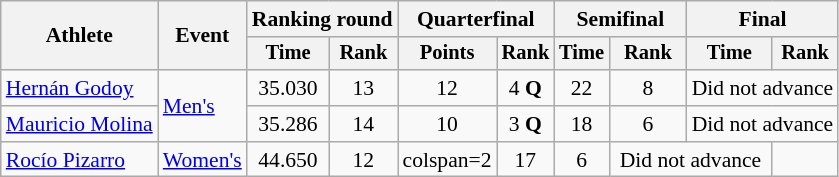<table class=wikitable style=font-size:90%;text-align:center>
<tr>
<th rowspan=2>Athlete</th>
<th rowspan=2>Event</th>
<th colspan=2>Ranking round</th>
<th colspan=2>Quarterfinal</th>
<th colspan=2>Semifinal</th>
<th colspan=2>Final</th>
</tr>
<tr style=font-size:95%>
<th>Time</th>
<th>Rank</th>
<th>Points</th>
<th>Rank</th>
<th>Time</th>
<th>Rank</th>
<th>Time</th>
<th>Rank</th>
</tr>
<tr>
<td align=left><a href='#'>Hernán Godoy</a></td>
<td align=left rowspan=2><a href='#'>Men's</a></td>
<td>35.030</td>
<td>13</td>
<td>12</td>
<td>4 <strong>Q</strong></td>
<td>22</td>
<td>8</td>
<td colspan=2>Did not advance</td>
</tr>
<tr>
<td align=left><a href='#'>Mauricio Molina</a></td>
<td>35.286</td>
<td>14</td>
<td>10</td>
<td>3 <strong>Q</strong></td>
<td>18</td>
<td>6</td>
<td colspan=2>Did not advance</td>
</tr>
<tr>
<td align=left><a href='#'>Rocío Pizarro</a></td>
<td align=left rowspan=2><a href='#'>Women's</a></td>
<td>44.650</td>
<td>12</td>
<td>colspan=2 </td>
<td>17</td>
<td>6</td>
<td colspan=2>Did not advance</td>
</tr>
</table>
